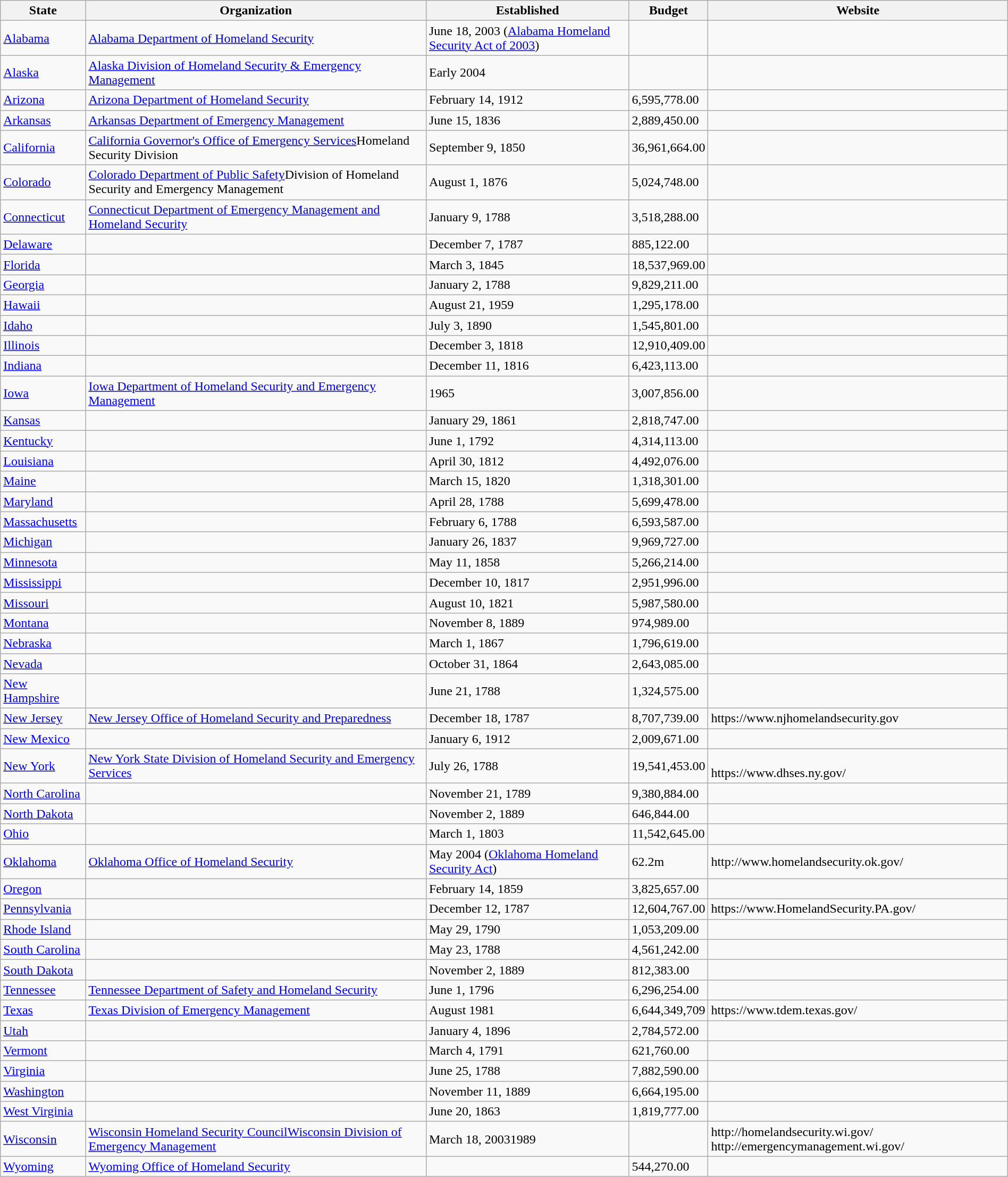<table class="wikitable sortable"  width="100%">
<tr>
<th>State</th>
<th>Organization</th>
<th>Established</th>
<th>Budget</th>
<th class="unsortable">Website</th>
</tr>
<tr>
<td><a href='#'>Alabama</a></td>
<td><a href='#'>Alabama Department of Homeland Security</a></td>
<td>June 18, 2003 (<a href='#'>Alabama Homeland Security Act of 2003</a>)</td>
<td></td>
<td></td>
</tr>
<tr>
<td><a href='#'>Alaska</a></td>
<td><a href='#'>Alaska Division of Homeland Security & Emergency Management</a></td>
<td>Early 2004</td>
<td></td>
<td></td>
</tr>
<tr>
<td><a href='#'>Arizona</a></td>
<td><a href='#'>Arizona Department of Homeland Security</a></td>
<td>February 14, 1912</td>
<td>6,595,778.00</td>
<td></td>
</tr>
<tr>
<td><a href='#'>Arkansas</a></td>
<td><a href='#'>Arkansas Department of Emergency Management</a></td>
<td>June 15, 1836</td>
<td>2,889,450.00</td>
<td></td>
</tr>
<tr>
<td><a href='#'>California</a></td>
<td><a href='#'>California Governor's Office of Emergency Services</a>Homeland Security Division</td>
<td>September 9, 1850</td>
<td>36,961,664.00</td>
<td></td>
</tr>
<tr>
<td><a href='#'>Colorado</a></td>
<td><a href='#'>Colorado Department of Public Safety</a>Division of Homeland Security and Emergency Management</td>
<td>August 1, 1876</td>
<td>5,024,748.00</td>
<td></td>
</tr>
<tr>
<td><a href='#'>Connecticut</a></td>
<td><a href='#'>Connecticut Department of Emergency Management and Homeland Security</a></td>
<td>January 9, 1788</td>
<td>3,518,288.00</td>
<td></td>
</tr>
<tr>
<td><a href='#'>Delaware</a></td>
<td></td>
<td>December 7, 1787</td>
<td>885,122.00</td>
<td></td>
</tr>
<tr>
<td><a href='#'>Florida</a></td>
<td></td>
<td>March 3, 1845</td>
<td>18,537,969.00</td>
<td></td>
</tr>
<tr>
<td><a href='#'>Georgia</a></td>
<td></td>
<td>January 2, 1788</td>
<td>9,829,211.00</td>
<td></td>
</tr>
<tr>
<td><a href='#'>Hawaii</a></td>
<td></td>
<td>August 21, 1959</td>
<td>1,295,178.00</td>
<td></td>
</tr>
<tr>
<td><a href='#'>Idaho</a></td>
<td></td>
<td>July 3, 1890</td>
<td>1,545,801.00</td>
<td></td>
</tr>
<tr>
<td><a href='#'>Illinois</a></td>
<td></td>
<td>December 3, 1818</td>
<td>12,910,409.00</td>
<td></td>
</tr>
<tr>
<td><a href='#'>Indiana</a></td>
<td></td>
<td>December 11, 1816</td>
<td>6,423,113.00</td>
<td></td>
</tr>
<tr>
<td><a href='#'>Iowa</a></td>
<td><a href='#'>Iowa Department of Homeland Security and Emergency Management</a></td>
<td>1965</td>
<td>3,007,856.00</td>
<td></td>
</tr>
<tr>
<td><a href='#'>Kansas</a></td>
<td></td>
<td>January 29, 1861</td>
<td>2,818,747.00</td>
<td></td>
</tr>
<tr>
<td><a href='#'>Kentucky</a></td>
<td></td>
<td>June 1, 1792</td>
<td>4,314,113.00</td>
<td></td>
</tr>
<tr>
<td><a href='#'>Louisiana</a></td>
<td></td>
<td>April 30, 1812</td>
<td>4,492,076.00</td>
<td></td>
</tr>
<tr>
<td><a href='#'>Maine</a></td>
<td></td>
<td>March 15, 1820</td>
<td>1,318,301.00</td>
<td></td>
</tr>
<tr>
<td><a href='#'>Maryland</a></td>
<td></td>
<td>April 28, 1788</td>
<td>5,699,478.00</td>
<td></td>
</tr>
<tr>
<td><a href='#'>Massachusetts</a></td>
<td></td>
<td>February 6, 1788</td>
<td>6,593,587.00</td>
<td></td>
</tr>
<tr>
<td><a href='#'>Michigan</a></td>
<td></td>
<td>January 26, 1837</td>
<td>9,969,727.00</td>
<td></td>
</tr>
<tr>
<td><a href='#'>Minnesota</a></td>
<td></td>
<td>May 11, 1858</td>
<td>5,266,214.00</td>
<td></td>
</tr>
<tr>
<td><a href='#'>Mississippi</a></td>
<td></td>
<td>December 10, 1817</td>
<td>2,951,996.00</td>
<td></td>
</tr>
<tr>
<td><a href='#'>Missouri</a></td>
<td></td>
<td>August 10, 1821</td>
<td>5,987,580.00</td>
<td></td>
</tr>
<tr>
<td><a href='#'>Montana</a></td>
<td></td>
<td>November 8, 1889</td>
<td>974,989.00</td>
<td></td>
</tr>
<tr>
<td><a href='#'>Nebraska</a></td>
<td></td>
<td>March 1, 1867</td>
<td>1,796,619.00</td>
<td></td>
</tr>
<tr>
<td><a href='#'>Nevada</a></td>
<td></td>
<td>October 31, 1864</td>
<td>2,643,085.00</td>
<td></td>
</tr>
<tr>
<td><a href='#'>New Hampshire</a></td>
<td></td>
<td>June 21, 1788</td>
<td>1,324,575.00</td>
<td></td>
</tr>
<tr>
<td><a href='#'>New Jersey</a></td>
<td><a href='#'>New Jersey Office of Homeland Security and Preparedness</a></td>
<td>December 18, 1787</td>
<td>8,707,739.00</td>
<td>https://www.njhomelandsecurity.gov</td>
</tr>
<tr>
<td><a href='#'>New Mexico</a></td>
<td></td>
<td>January 6, 1912</td>
<td>2,009,671.00</td>
<td></td>
</tr>
<tr>
<td><a href='#'>New York</a></td>
<td><a href='#'>New York State Division of Homeland Security and Emergency Services</a></td>
<td>July 26, 1788</td>
<td>19,541,453.00</td>
<td><br>https://www.dhses.ny.gov/</td>
</tr>
<tr>
<td><a href='#'>North Carolina</a></td>
<td></td>
<td>November 21, 1789</td>
<td>9,380,884.00</td>
<td></td>
</tr>
<tr>
<td><a href='#'>North Dakota</a></td>
<td></td>
<td>November 2, 1889</td>
<td>646,844.00</td>
<td></td>
</tr>
<tr>
<td><a href='#'>Ohio</a></td>
<td></td>
<td>March 1, 1803</td>
<td>11,542,645.00</td>
<td></td>
</tr>
<tr>
<td><a href='#'>Oklahoma</a></td>
<td><a href='#'>Oklahoma Office of Homeland Security</a></td>
<td>May 2004 (<a href='#'>Oklahoma Homeland Security Act</a>)</td>
<td>62.2m</td>
<td>http://www.homelandsecurity.ok.gov/</td>
</tr>
<tr>
<td><a href='#'>Oregon</a></td>
<td></td>
<td>February 14, 1859</td>
<td>3,825,657.00</td>
<td></td>
</tr>
<tr>
<td><a href='#'>Pennsylvania</a></td>
<td></td>
<td>December 12, 1787</td>
<td>12,604,767.00</td>
<td>https://www.HomelandSecurity.PA.gov/</td>
</tr>
<tr>
<td><a href='#'>Rhode Island</a></td>
<td></td>
<td>May 29, 1790</td>
<td>1,053,209.00</td>
<td></td>
</tr>
<tr>
<td><a href='#'>South Carolina</a></td>
<td></td>
<td>May 23, 1788</td>
<td>4,561,242.00</td>
<td></td>
</tr>
<tr>
<td><a href='#'>South Dakota</a></td>
<td></td>
<td>November 2, 1889</td>
<td>812,383.00</td>
<td></td>
</tr>
<tr>
<td><a href='#'>Tennessee</a></td>
<td><a href='#'>Tennessee Department of Safety and Homeland Security</a></td>
<td>June 1, 1796</td>
<td>6,296,254.00</td>
<td></td>
</tr>
<tr>
<td><a href='#'>Texas</a></td>
<td><a href='#'>Texas Division of Emergency Management</a></td>
<td>August 1981</td>
<td>6,644,349,709</td>
<td>https://www.tdem.texas.gov/</td>
</tr>
<tr>
<td><a href='#'>Utah</a></td>
<td></td>
<td>January 4, 1896</td>
<td>2,784,572.00</td>
<td></td>
</tr>
<tr>
<td><a href='#'>Vermont</a></td>
<td></td>
<td>March 4, 1791</td>
<td>621,760.00</td>
<td></td>
</tr>
<tr>
<td><a href='#'>Virginia</a></td>
<td></td>
<td>June 25, 1788</td>
<td>7,882,590.00</td>
<td></td>
</tr>
<tr>
<td><a href='#'>Washington</a></td>
<td></td>
<td>November 11, 1889</td>
<td>6,664,195.00</td>
<td></td>
</tr>
<tr>
<td><a href='#'>West Virginia</a></td>
<td></td>
<td>June 20, 1863</td>
<td>1,819,777.00</td>
<td></td>
</tr>
<tr>
<td><a href='#'>Wisconsin</a></td>
<td><a href='#'>Wisconsin Homeland Security Council</a><a href='#'>Wisconsin Division of Emergency Management</a></td>
<td>March 18, 20031989</td>
<td></td>
<td>http://homelandsecurity.wi.gov/  http://emergencymanagement.wi.gov/</td>
</tr>
<tr>
<td><a href='#'>Wyoming</a></td>
<td><a href='#'>Wyoming Office of Homeland Security</a></td>
<td></td>
<td>544,270.00</td>
<td></td>
</tr>
</table>
